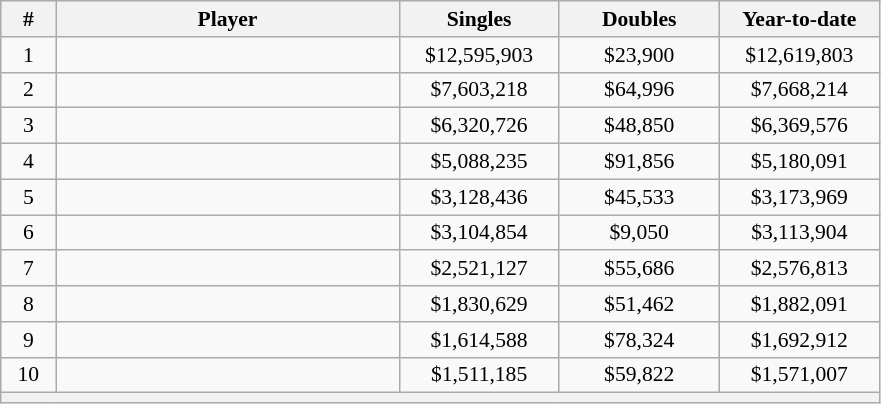<table class="sortable wikitable" style="font-size:90%">
<tr>
<th style="width:30px;">#</th>
<th style="width:222px;">Player</th>
<th style="width:100px;">Singles</th>
<th style="width:100px;">Doubles</th>
<th style="width:100px;">Year-to-date</th>
</tr>
<tr style="text-align:center;">
<td>1</td>
<td style="text-align:left;"></td>
<td>$12,595,903</td>
<td>$23,900</td>
<td>$12,619,803</td>
</tr>
<tr style="text-align:center;">
<td>2</td>
<td style="text-align:left;"></td>
<td>$7,603,218</td>
<td>$64,996</td>
<td>$7,668,214</td>
</tr>
<tr style="text-align:center;">
<td>3</td>
<td style="text-align:left;"></td>
<td>$6,320,726</td>
<td>$48,850</td>
<td>$6,369,576</td>
</tr>
<tr style="text-align:center;">
<td>4</td>
<td style="text-align:left;"></td>
<td>$5,088,235</td>
<td>$91,856</td>
<td>$5,180,091</td>
</tr>
<tr style="text-align:center;">
<td>5</td>
<td style="text-align:left;"></td>
<td>$3,128,436</td>
<td>$45,533</td>
<td>$3,173,969</td>
</tr>
<tr style="text-align:center;">
<td>6</td>
<td style="text-align:left;"></td>
<td>$3,104,854</td>
<td>$9,050</td>
<td>$3,113,904</td>
</tr>
<tr style="text-align:center;">
<td>7</td>
<td style="text-align:left;"></td>
<td>$2,521,127</td>
<td>$55,686</td>
<td>$2,576,813</td>
</tr>
<tr style="text-align:center;">
<td>8</td>
<td style="text-align:left;"></td>
<td>$1,830,629</td>
<td>$51,462</td>
<td>$1,882,091</td>
</tr>
<tr style="text-align:center;">
<td>9</td>
<td style="text-align:left;"></td>
<td>$1,614,588</td>
<td>$78,324</td>
<td>$1,692,912</td>
</tr>
<tr style="text-align:center;">
<td>10</td>
<td style="text-align:left;"></td>
<td>$1,511,185</td>
<td>$59,822</td>
<td>$1,571,007</td>
</tr>
<tr class="sortbottom">
<th colspan=6></th>
</tr>
</table>
